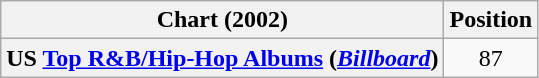<table class="wikitable plainrowheaders">
<tr>
<th>Chart (2002)</th>
<th>Position</th>
</tr>
<tr>
<th scope="row">US <a href='#'>Top R&B/Hip-Hop Albums</a> (<em><a href='#'>Billboard</a></em>)</th>
<td style="text-align:center;">87</td>
</tr>
</table>
